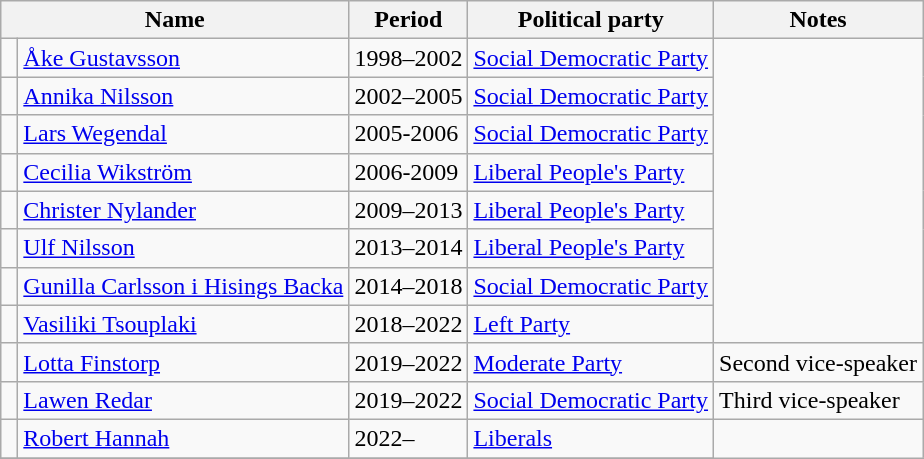<table class="wikitable">
<tr>
<th colspan="2">Name</th>
<th>Period</th>
<th>Political party</th>
<th>Notes</th>
</tr>
<tr>
<td bgcolor=> </td>
<td><a href='#'>Åke Gustavsson</a></td>
<td>1998–2002</td>
<td><a href='#'>Social Democratic Party</a></td>
</tr>
<tr>
<td bgcolor=> </td>
<td><a href='#'>Annika Nilsson</a></td>
<td>2002–2005</td>
<td><a href='#'>Social Democratic Party</a></td>
</tr>
<tr>
<td bgcolor=> </td>
<td><a href='#'>Lars Wegendal</a></td>
<td>2005-2006</td>
<td><a href='#'>Social Democratic Party</a></td>
</tr>
<tr>
<td bgcolor=> </td>
<td><a href='#'>Cecilia Wikström</a></td>
<td>2006-2009</td>
<td><a href='#'>Liberal People's Party</a></td>
</tr>
<tr>
<td bgcolor=> </td>
<td><a href='#'>Christer Nylander</a></td>
<td>2009–2013</td>
<td><a href='#'>Liberal People's Party</a></td>
</tr>
<tr>
<td bgcolor=> </td>
<td><a href='#'>Ulf Nilsson</a></td>
<td>2013–2014</td>
<td><a href='#'>Liberal People's Party</a></td>
</tr>
<tr>
<td bgcolor=> </td>
<td><a href='#'>Gunilla Carlsson i Hisings Backa</a></td>
<td>2014–2018</td>
<td><a href='#'>Social Democratic Party</a></td>
</tr>
<tr>
<td bgcolor=> </td>
<td><a href='#'>Vasiliki Tsouplaki</a></td>
<td>2018–2022</td>
<td><a href='#'>Left Party</a></td>
</tr>
<tr>
<td bgcolor=> </td>
<td><a href='#'>Lotta Finstorp</a></td>
<td>2019–2022</td>
<td><a href='#'>Moderate Party</a></td>
<td>Second vice-speaker</td>
</tr>
<tr>
<td bgcolor=> </td>
<td><a href='#'>Lawen Redar</a></td>
<td>2019–2022</td>
<td><a href='#'>Social Democratic Party</a></td>
<td>Third vice-speaker</td>
</tr>
<tr>
<td bgcolor=> </td>
<td><a href='#'>Robert Hannah</a></td>
<td>2022–</td>
<td><a href='#'>Liberals</a></td>
</tr>
<tr>
</tr>
</table>
